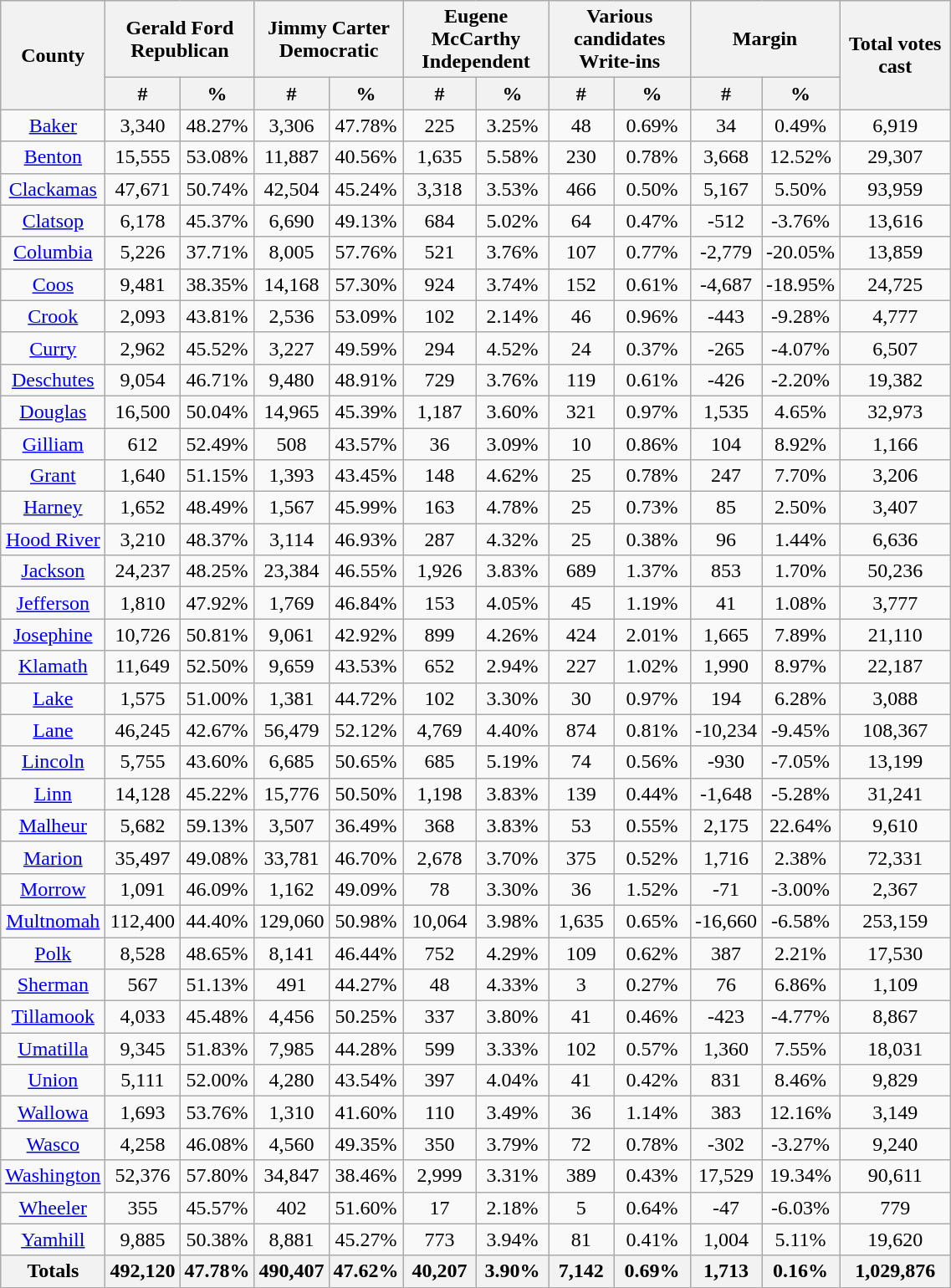<table width="60%" class="wikitable sortable" style="text-align:center">
<tr>
<th style="text-align:center;" rowspan="2">County</th>
<th style="text-align:center;" colspan="2">Gerald Ford<br>Republican</th>
<th style="text-align:center;" colspan="2">Jimmy Carter<br>Democratic</th>
<th style="text-align:center;" colspan="2">Eugene McCarthy<br>Independent</th>
<th style="text-align:center;" colspan="2">Various candidates<br>Write-ins</th>
<th style="text-align:center;" colspan="2">Margin</th>
<th style="text-align:center;" rowspan="2">Total votes cast</th>
</tr>
<tr>
<th style="text-align:center;" data-sort-type="number">#</th>
<th style="text-align:center;" data-sort-type="number">%</th>
<th style="text-align:center;" data-sort-type="number">#</th>
<th style="text-align:center;" data-sort-type="number">%</th>
<th style="text-align:center;" data-sort-type="number">#</th>
<th style="text-align:center;" data-sort-type="number">%</th>
<th style="text-align:center;" data-sort-type="number">#</th>
<th style="text-align:center;" data-sort-type="number">%</th>
<th style="text-align:center;" data-sort-type="number">#</th>
<th style="text-align:center;" data-sort-type="number">%</th>
</tr>
<tr style="text-align:center;">
<td><a href='#'>Baker</a></td>
<td>3,340</td>
<td>48.27%</td>
<td>3,306</td>
<td>47.78%</td>
<td>225</td>
<td>3.25%</td>
<td>48</td>
<td>0.69%</td>
<td>34</td>
<td>0.49%</td>
<td>6,919</td>
</tr>
<tr style="text-align:center;">
<td><a href='#'>Benton</a></td>
<td>15,555</td>
<td>53.08%</td>
<td>11,887</td>
<td>40.56%</td>
<td>1,635</td>
<td>5.58%</td>
<td>230</td>
<td>0.78%</td>
<td>3,668</td>
<td>12.52%</td>
<td>29,307</td>
</tr>
<tr style="text-align:center;">
<td><a href='#'>Clackamas</a></td>
<td>47,671</td>
<td>50.74%</td>
<td>42,504</td>
<td>45.24%</td>
<td>3,318</td>
<td>3.53%</td>
<td>466</td>
<td>0.50%</td>
<td>5,167</td>
<td>5.50%</td>
<td>93,959</td>
</tr>
<tr style="text-align:center;">
<td><a href='#'>Clatsop</a></td>
<td>6,178</td>
<td>45.37%</td>
<td>6,690</td>
<td>49.13%</td>
<td>684</td>
<td>5.02%</td>
<td>64</td>
<td>0.47%</td>
<td>-512</td>
<td>-3.76%</td>
<td>13,616</td>
</tr>
<tr style="text-align:center;">
<td><a href='#'>Columbia</a></td>
<td>5,226</td>
<td>37.71%</td>
<td>8,005</td>
<td>57.76%</td>
<td>521</td>
<td>3.76%</td>
<td>107</td>
<td>0.77%</td>
<td>-2,779</td>
<td>-20.05%</td>
<td>13,859</td>
</tr>
<tr style="text-align:center;">
<td><a href='#'>Coos</a></td>
<td>9,481</td>
<td>38.35%</td>
<td>14,168</td>
<td>57.30%</td>
<td>924</td>
<td>3.74%</td>
<td>152</td>
<td>0.61%</td>
<td>-4,687</td>
<td>-18.95%</td>
<td>24,725</td>
</tr>
<tr style="text-align:center;">
<td><a href='#'>Crook</a></td>
<td>2,093</td>
<td>43.81%</td>
<td>2,536</td>
<td>53.09%</td>
<td>102</td>
<td>2.14%</td>
<td>46</td>
<td>0.96%</td>
<td>-443</td>
<td>-9.28%</td>
<td>4,777</td>
</tr>
<tr style="text-align:center;">
<td><a href='#'>Curry</a></td>
<td>2,962</td>
<td>45.52%</td>
<td>3,227</td>
<td>49.59%</td>
<td>294</td>
<td>4.52%</td>
<td>24</td>
<td>0.37%</td>
<td>-265</td>
<td>-4.07%</td>
<td>6,507</td>
</tr>
<tr style="text-align:center;">
<td><a href='#'>Deschutes</a></td>
<td>9,054</td>
<td>46.71%</td>
<td>9,480</td>
<td>48.91%</td>
<td>729</td>
<td>3.76%</td>
<td>119</td>
<td>0.61%</td>
<td>-426</td>
<td>-2.20%</td>
<td>19,382</td>
</tr>
<tr style="text-align:center;">
<td><a href='#'>Douglas</a></td>
<td>16,500</td>
<td>50.04%</td>
<td>14,965</td>
<td>45.39%</td>
<td>1,187</td>
<td>3.60%</td>
<td>321</td>
<td>0.97%</td>
<td>1,535</td>
<td>4.65%</td>
<td>32,973</td>
</tr>
<tr style="text-align:center;">
<td><a href='#'>Gilliam</a></td>
<td>612</td>
<td>52.49%</td>
<td>508</td>
<td>43.57%</td>
<td>36</td>
<td>3.09%</td>
<td>10</td>
<td>0.86%</td>
<td>104</td>
<td>8.92%</td>
<td>1,166</td>
</tr>
<tr style="text-align:center;">
<td><a href='#'>Grant</a></td>
<td>1,640</td>
<td>51.15%</td>
<td>1,393</td>
<td>43.45%</td>
<td>148</td>
<td>4.62%</td>
<td>25</td>
<td>0.78%</td>
<td>247</td>
<td>7.70%</td>
<td>3,206</td>
</tr>
<tr style="text-align:center;">
<td><a href='#'>Harney</a></td>
<td>1,652</td>
<td>48.49%</td>
<td>1,567</td>
<td>45.99%</td>
<td>163</td>
<td>4.78%</td>
<td>25</td>
<td>0.73%</td>
<td>85</td>
<td>2.50%</td>
<td>3,407</td>
</tr>
<tr style="text-align:center;">
<td><a href='#'>Hood River</a></td>
<td>3,210</td>
<td>48.37%</td>
<td>3,114</td>
<td>46.93%</td>
<td>287</td>
<td>4.32%</td>
<td>25</td>
<td>0.38%</td>
<td>96</td>
<td>1.44%</td>
<td>6,636</td>
</tr>
<tr style="text-align:center;">
<td><a href='#'>Jackson</a></td>
<td>24,237</td>
<td>48.25%</td>
<td>23,384</td>
<td>46.55%</td>
<td>1,926</td>
<td>3.83%</td>
<td>689</td>
<td>1.37%</td>
<td>853</td>
<td>1.70%</td>
<td>50,236</td>
</tr>
<tr style="text-align:center;">
<td><a href='#'>Jefferson</a></td>
<td>1,810</td>
<td>47.92%</td>
<td>1,769</td>
<td>46.84%</td>
<td>153</td>
<td>4.05%</td>
<td>45</td>
<td>1.19%</td>
<td>41</td>
<td>1.08%</td>
<td>3,777</td>
</tr>
<tr style="text-align:center;">
<td><a href='#'>Josephine</a></td>
<td>10,726</td>
<td>50.81%</td>
<td>9,061</td>
<td>42.92%</td>
<td>899</td>
<td>4.26%</td>
<td>424</td>
<td>2.01%</td>
<td>1,665</td>
<td>7.89%</td>
<td>21,110</td>
</tr>
<tr style="text-align:center;">
<td><a href='#'>Klamath</a></td>
<td>11,649</td>
<td>52.50%</td>
<td>9,659</td>
<td>43.53%</td>
<td>652</td>
<td>2.94%</td>
<td>227</td>
<td>1.02%</td>
<td>1,990</td>
<td>8.97%</td>
<td>22,187</td>
</tr>
<tr style="text-align:center;">
<td><a href='#'>Lake</a></td>
<td>1,575</td>
<td>51.00%</td>
<td>1,381</td>
<td>44.72%</td>
<td>102</td>
<td>3.30%</td>
<td>30</td>
<td>0.97%</td>
<td>194</td>
<td>6.28%</td>
<td>3,088</td>
</tr>
<tr style="text-align:center;">
<td><a href='#'>Lane</a></td>
<td>46,245</td>
<td>42.67%</td>
<td>56,479</td>
<td>52.12%</td>
<td>4,769</td>
<td>4.40%</td>
<td>874</td>
<td>0.81%</td>
<td>-10,234</td>
<td>-9.45%</td>
<td>108,367</td>
</tr>
<tr style="text-align:center;">
<td><a href='#'>Lincoln</a></td>
<td>5,755</td>
<td>43.60%</td>
<td>6,685</td>
<td>50.65%</td>
<td>685</td>
<td>5.19%</td>
<td>74</td>
<td>0.56%</td>
<td>-930</td>
<td>-7.05%</td>
<td>13,199</td>
</tr>
<tr style="text-align:center;">
<td><a href='#'>Linn</a></td>
<td>14,128</td>
<td>45.22%</td>
<td>15,776</td>
<td>50.50%</td>
<td>1,198</td>
<td>3.83%</td>
<td>139</td>
<td>0.44%</td>
<td>-1,648</td>
<td>-5.28%</td>
<td>31,241</td>
</tr>
<tr style="text-align:center;">
<td><a href='#'>Malheur</a></td>
<td>5,682</td>
<td>59.13%</td>
<td>3,507</td>
<td>36.49%</td>
<td>368</td>
<td>3.83%</td>
<td>53</td>
<td>0.55%</td>
<td>2,175</td>
<td>22.64%</td>
<td>9,610</td>
</tr>
<tr style="text-align:center;">
<td><a href='#'>Marion</a></td>
<td>35,497</td>
<td>49.08%</td>
<td>33,781</td>
<td>46.70%</td>
<td>2,678</td>
<td>3.70%</td>
<td>375</td>
<td>0.52%</td>
<td>1,716</td>
<td>2.38%</td>
<td>72,331</td>
</tr>
<tr style="text-align:center;">
<td><a href='#'>Morrow</a></td>
<td>1,091</td>
<td>46.09%</td>
<td>1,162</td>
<td>49.09%</td>
<td>78</td>
<td>3.30%</td>
<td>36</td>
<td>1.52%</td>
<td>-71</td>
<td>-3.00%</td>
<td>2,367</td>
</tr>
<tr style="text-align:center;">
<td><a href='#'>Multnomah</a></td>
<td>112,400</td>
<td>44.40%</td>
<td>129,060</td>
<td>50.98%</td>
<td>10,064</td>
<td>3.98%</td>
<td>1,635</td>
<td>0.65%</td>
<td>-16,660</td>
<td>-6.58%</td>
<td>253,159</td>
</tr>
<tr style="text-align:center;">
<td><a href='#'>Polk</a></td>
<td>8,528</td>
<td>48.65%</td>
<td>8,141</td>
<td>46.44%</td>
<td>752</td>
<td>4.29%</td>
<td>109</td>
<td>0.62%</td>
<td>387</td>
<td>2.21%</td>
<td>17,530</td>
</tr>
<tr style="text-align:center;">
<td><a href='#'>Sherman</a></td>
<td>567</td>
<td>51.13%</td>
<td>491</td>
<td>44.27%</td>
<td>48</td>
<td>4.33%</td>
<td>3</td>
<td>0.27%</td>
<td>76</td>
<td>6.86%</td>
<td>1,109</td>
</tr>
<tr style="text-align:center;">
<td><a href='#'>Tillamook</a></td>
<td>4,033</td>
<td>45.48%</td>
<td>4,456</td>
<td>50.25%</td>
<td>337</td>
<td>3.80%</td>
<td>41</td>
<td>0.46%</td>
<td>-423</td>
<td>-4.77%</td>
<td>8,867</td>
</tr>
<tr style="text-align:center;">
<td><a href='#'>Umatilla</a></td>
<td>9,345</td>
<td>51.83%</td>
<td>7,985</td>
<td>44.28%</td>
<td>599</td>
<td>3.33%</td>
<td>102</td>
<td>0.57%</td>
<td>1,360</td>
<td>7.55%</td>
<td>18,031</td>
</tr>
<tr style="text-align:center;">
<td><a href='#'>Union</a></td>
<td>5,111</td>
<td>52.00%</td>
<td>4,280</td>
<td>43.54%</td>
<td>397</td>
<td>4.04%</td>
<td>41</td>
<td>0.42%</td>
<td>831</td>
<td>8.46%</td>
<td>9,829</td>
</tr>
<tr style="text-align:center;">
<td><a href='#'>Wallowa</a></td>
<td>1,693</td>
<td>53.76%</td>
<td>1,310</td>
<td>41.60%</td>
<td>110</td>
<td>3.49%</td>
<td>36</td>
<td>1.14%</td>
<td>383</td>
<td>12.16%</td>
<td>3,149</td>
</tr>
<tr style="text-align:center;">
<td><a href='#'>Wasco</a></td>
<td>4,258</td>
<td>46.08%</td>
<td>4,560</td>
<td>49.35%</td>
<td>350</td>
<td>3.79%</td>
<td>72</td>
<td>0.78%</td>
<td>-302</td>
<td>-3.27%</td>
<td>9,240</td>
</tr>
<tr style="text-align:center;">
<td><a href='#'>Washington</a></td>
<td>52,376</td>
<td>57.80%</td>
<td>34,847</td>
<td>38.46%</td>
<td>2,999</td>
<td>3.31%</td>
<td>389</td>
<td>0.43%</td>
<td>17,529</td>
<td>19.34%</td>
<td>90,611</td>
</tr>
<tr style="text-align:center;">
<td><a href='#'>Wheeler</a></td>
<td>355</td>
<td>45.57%</td>
<td>402</td>
<td>51.60%</td>
<td>17</td>
<td>2.18%</td>
<td>5</td>
<td>0.64%</td>
<td>-47</td>
<td>-6.03%</td>
<td>779</td>
</tr>
<tr style="text-align:center;">
<td><a href='#'>Yamhill</a></td>
<td>9,885</td>
<td>50.38%</td>
<td>8,881</td>
<td>45.27%</td>
<td>773</td>
<td>3.94%</td>
<td>81</td>
<td>0.41%</td>
<td>1,004</td>
<td>5.11%</td>
<td>19,620</td>
</tr>
<tr style="text-align:center;">
<th>Totals</th>
<th>492,120</th>
<th>47.78%</th>
<th>490,407</th>
<th>47.62%</th>
<th>40,207</th>
<th>3.90%</th>
<th>7,142</th>
<th>0.69%</th>
<th>1,713</th>
<th>0.16%</th>
<th>1,029,876</th>
</tr>
</table>
